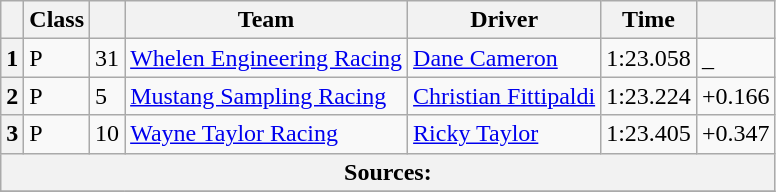<table class="wikitable">
<tr>
<th scope="col"></th>
<th scope="col">Class</th>
<th scope="col"></th>
<th scope="col">Team</th>
<th scope="col">Driver</th>
<th scope="col">Time</th>
<th scope="col"></th>
</tr>
<tr>
<th scope="row">1</th>
<td>P</td>
<td>31</td>
<td><a href='#'>Whelen Engineering Racing</a></td>
<td><a href='#'>Dane Cameron</a></td>
<td>1:23.058</td>
<td>_</td>
</tr>
<tr>
<th scope="row">2</th>
<td>P</td>
<td>5</td>
<td><a href='#'>Mustang Sampling Racing</a></td>
<td><a href='#'>Christian Fittipaldi</a></td>
<td>1:23.224</td>
<td>+0.166</td>
</tr>
<tr>
<th scope="row">3</th>
<td>P</td>
<td>10</td>
<td><a href='#'>Wayne Taylor Racing</a></td>
<td><a href='#'>Ricky Taylor</a></td>
<td>1:23.405</td>
<td>+0.347</td>
</tr>
<tr>
<th colspan="7">Sources:</th>
</tr>
<tr>
</tr>
</table>
